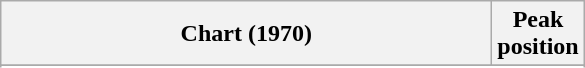<table class="wikitable sortable plainrowheaders">
<tr>
<th style="width:20em;">Chart (1970)</th>
<th>Peak<br>position</th>
</tr>
<tr>
</tr>
<tr>
</tr>
<tr>
</tr>
<tr>
</tr>
</table>
